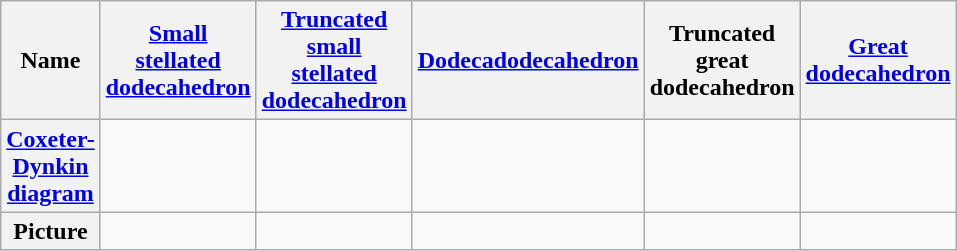<table class="wikitable" width=500>
<tr>
<th>Name</th>
<th><a href='#'>Small stellated dodecahedron</a></th>
<th><a href='#'>Truncated small stellated dodecahedron</a></th>
<th><a href='#'>Dodecadodecahedron</a></th>
<th>Truncated<br>great<br>dodecahedron</th>
<th><a href='#'>Great<br>dodecahedron</a></th>
</tr>
<tr align=center>
<th><a href='#'>Coxeter-Dynkin<br>diagram</a></th>
<td></td>
<td></td>
<td></td>
<td></td>
<td></td>
</tr>
<tr align=center>
<th>Picture</th>
<td></td>
<td></td>
<td></td>
<td></td>
<td></td>
</tr>
</table>
